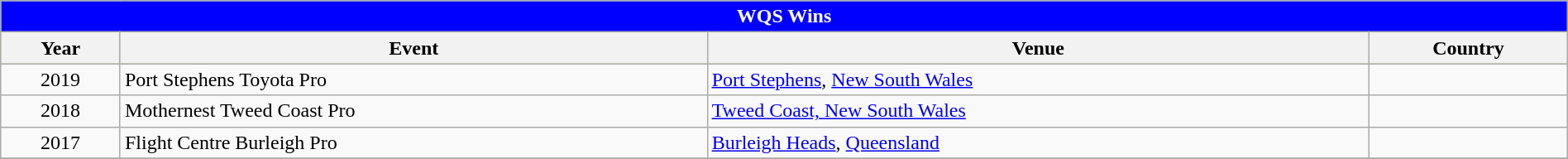<table class="wikitable" style="width:100%;">
<tr bgcolor=skyblue>
<td colspan=4; style="background: blue; color: white" align="center"><strong>WQS Wins</strong></td>
</tr>
<tr bgcolor="#bdb76b">
<th>Year</th>
<th>Event</th>
<th>Venue</th>
<th>Country</th>
</tr>
<tr>
<td style=text-align:center>2019</td>
<td>Port Stephens Toyota Pro</td>
<td><a href='#'>Port Stephens</a>, <a href='#'>New South Wales</a></td>
<td></td>
</tr>
<tr>
<td style=text-align:center>2018</td>
<td>Mothernest Tweed Coast Pro</td>
<td><a href='#'>Tweed Coast, New South Wales</a></td>
<td></td>
</tr>
<tr>
<td style=text-align:center>2017</td>
<td>Flight Centre Burleigh Pro</td>
<td><a href='#'>Burleigh Heads</a>, <a href='#'>Queensland</a></td>
<td></td>
</tr>
<tr>
</tr>
</table>
